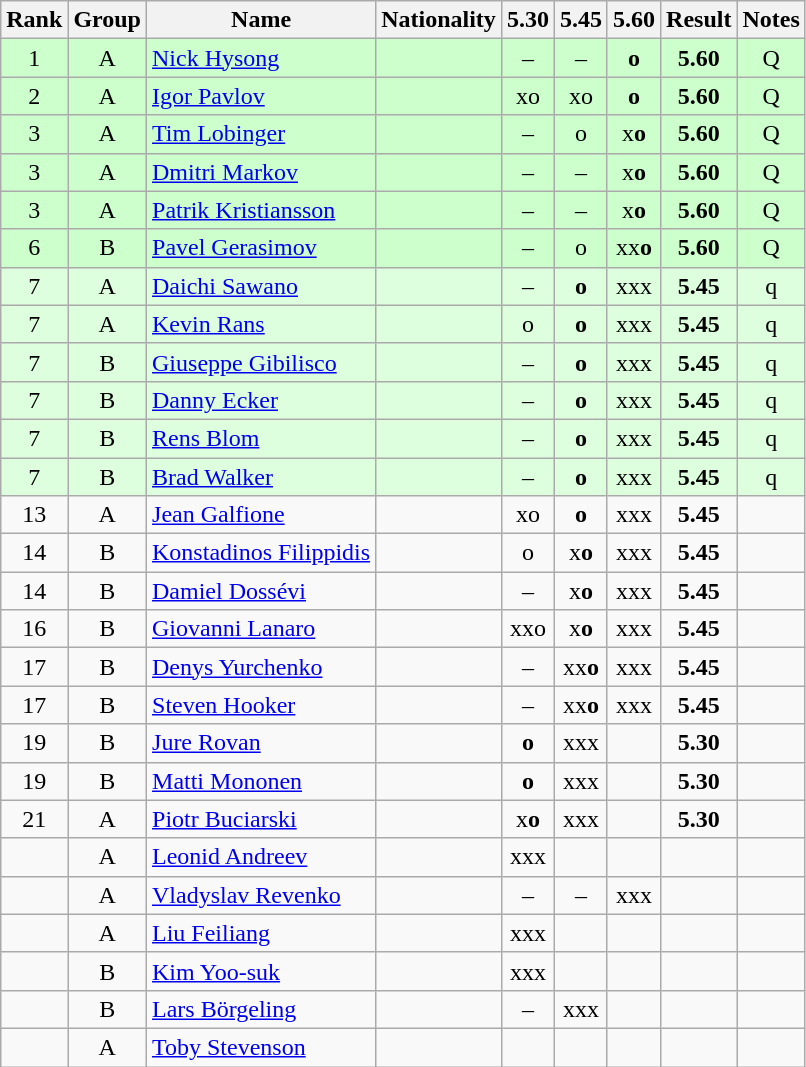<table class="wikitable sortable" style="text-align:center">
<tr>
<th>Rank</th>
<th>Group</th>
<th>Name</th>
<th>Nationality</th>
<th>5.30</th>
<th>5.45</th>
<th>5.60</th>
<th>Result</th>
<th>Notes</th>
</tr>
<tr bgcolor=ccffcc>
<td>1</td>
<td>A</td>
<td align=left><a href='#'>Nick Hysong</a></td>
<td align=left></td>
<td>–</td>
<td>–</td>
<td><strong>o</strong></td>
<td><strong>5.60</strong></td>
<td>Q</td>
</tr>
<tr bgcolor=ccffcc>
<td>2</td>
<td>A</td>
<td align=left><a href='#'>Igor Pavlov</a></td>
<td align=left></td>
<td>xo</td>
<td>xo</td>
<td><strong>o</strong></td>
<td><strong>5.60</strong></td>
<td>Q</td>
</tr>
<tr bgcolor=ccffcc>
<td>3</td>
<td>A</td>
<td align=left><a href='#'>Tim Lobinger</a></td>
<td align=left></td>
<td>–</td>
<td>o</td>
<td>x<strong>o</strong></td>
<td><strong>5.60</strong></td>
<td>Q</td>
</tr>
<tr bgcolor=ccffcc>
<td>3</td>
<td>A</td>
<td align=left><a href='#'>Dmitri Markov</a></td>
<td align=left></td>
<td>–</td>
<td>–</td>
<td>x<strong>o</strong></td>
<td><strong>5.60</strong></td>
<td>Q</td>
</tr>
<tr bgcolor=ccffcc>
<td>3</td>
<td>A</td>
<td align=left><a href='#'>Patrik Kristiansson</a></td>
<td align=left></td>
<td>–</td>
<td>–</td>
<td>x<strong>o</strong></td>
<td><strong>5.60</strong></td>
<td>Q</td>
</tr>
<tr bgcolor=ccffcc>
<td>6</td>
<td>B</td>
<td align=left><a href='#'>Pavel Gerasimov</a></td>
<td align=left></td>
<td>–</td>
<td>o</td>
<td>xx<strong>o</strong></td>
<td><strong>5.60</strong></td>
<td>Q</td>
</tr>
<tr bgcolor=ddffdd>
<td>7</td>
<td>A</td>
<td align=left><a href='#'>Daichi Sawano</a></td>
<td align=left></td>
<td>–</td>
<td><strong>o</strong></td>
<td>xxx</td>
<td><strong>5.45</strong></td>
<td>q</td>
</tr>
<tr bgcolor=ddffdd>
<td>7</td>
<td>A</td>
<td align=left><a href='#'>Kevin Rans</a></td>
<td align=left></td>
<td>o</td>
<td><strong>o</strong></td>
<td>xxx</td>
<td><strong>5.45</strong></td>
<td>q</td>
</tr>
<tr bgcolor=ddffdd>
<td>7</td>
<td>B</td>
<td align=left><a href='#'>Giuseppe Gibilisco</a></td>
<td align=left></td>
<td>–</td>
<td><strong>o</strong></td>
<td>xxx</td>
<td><strong>5.45</strong></td>
<td>q</td>
</tr>
<tr bgcolor=ddffdd>
<td>7</td>
<td>B</td>
<td align=left><a href='#'>Danny Ecker</a></td>
<td align=left></td>
<td>–</td>
<td><strong>o</strong></td>
<td>xxx</td>
<td><strong>5.45</strong></td>
<td>q</td>
</tr>
<tr bgcolor=ddffdd>
<td>7</td>
<td>B</td>
<td align=left><a href='#'>Rens Blom</a></td>
<td align=left></td>
<td>–</td>
<td><strong>o</strong></td>
<td>xxx</td>
<td><strong>5.45</strong></td>
<td>q</td>
</tr>
<tr bgcolor=ddffdd>
<td>7</td>
<td>B</td>
<td align=left><a href='#'>Brad Walker</a></td>
<td align=left></td>
<td>–</td>
<td><strong>o</strong></td>
<td>xxx</td>
<td><strong>5.45</strong></td>
<td>q</td>
</tr>
<tr>
<td>13</td>
<td>A</td>
<td align=left><a href='#'>Jean Galfione</a></td>
<td align=left></td>
<td>xo</td>
<td><strong>o</strong></td>
<td>xxx</td>
<td><strong>5.45</strong></td>
<td></td>
</tr>
<tr>
<td>14</td>
<td>B</td>
<td align=left><a href='#'>Konstadinos Filippidis</a></td>
<td align=left></td>
<td>o</td>
<td>x<strong>o</strong></td>
<td>xxx</td>
<td><strong>5.45</strong></td>
<td></td>
</tr>
<tr>
<td>14</td>
<td>B</td>
<td align=left><a href='#'>Damiel Dossévi</a></td>
<td align=left></td>
<td>–</td>
<td>x<strong>o</strong></td>
<td>xxx</td>
<td><strong>5.45</strong></td>
<td></td>
</tr>
<tr>
<td>16</td>
<td>B</td>
<td align=left><a href='#'>Giovanni Lanaro</a></td>
<td align=left></td>
<td>xxo</td>
<td>x<strong>o</strong></td>
<td>xxx</td>
<td><strong>5.45</strong></td>
<td></td>
</tr>
<tr>
<td>17</td>
<td>B</td>
<td align=left><a href='#'>Denys Yurchenko</a></td>
<td align=left></td>
<td>–</td>
<td>xx<strong>o</strong></td>
<td>xxx</td>
<td><strong>5.45</strong></td>
<td></td>
</tr>
<tr>
<td>17</td>
<td>B</td>
<td align=left><a href='#'>Steven Hooker</a></td>
<td align=left></td>
<td>–</td>
<td>xx<strong>o</strong></td>
<td>xxx</td>
<td><strong>5.45</strong></td>
<td></td>
</tr>
<tr>
<td>19</td>
<td>B</td>
<td align=left><a href='#'>Jure Rovan</a></td>
<td align=left></td>
<td><strong>o</strong></td>
<td>xxx</td>
<td></td>
<td><strong>5.30</strong></td>
<td></td>
</tr>
<tr>
<td>19</td>
<td>B</td>
<td align=left><a href='#'>Matti Mononen</a></td>
<td align=left></td>
<td><strong>o</strong></td>
<td>xxx</td>
<td></td>
<td><strong>5.30</strong></td>
<td></td>
</tr>
<tr>
<td>21</td>
<td>A</td>
<td align=left><a href='#'>Piotr Buciarski</a></td>
<td align=left></td>
<td>x<strong>o</strong></td>
<td>xxx</td>
<td></td>
<td><strong>5.30</strong></td>
<td></td>
</tr>
<tr>
<td></td>
<td>A</td>
<td align=left><a href='#'>Leonid Andreev</a></td>
<td align=left></td>
<td>xxx</td>
<td></td>
<td></td>
<td><strong></strong></td>
<td></td>
</tr>
<tr>
<td></td>
<td>A</td>
<td align=left><a href='#'>Vladyslav Revenko</a></td>
<td align=left></td>
<td>–</td>
<td>–</td>
<td>xxx</td>
<td><strong></strong></td>
<td></td>
</tr>
<tr>
<td></td>
<td>A</td>
<td align=left><a href='#'>Liu Feiliang</a></td>
<td align=left></td>
<td>xxx</td>
<td></td>
<td></td>
<td><strong></strong></td>
<td></td>
</tr>
<tr>
<td></td>
<td>B</td>
<td align=left><a href='#'>Kim Yoo-suk</a></td>
<td align=left></td>
<td>xxx</td>
<td></td>
<td></td>
<td><strong></strong></td>
<td></td>
</tr>
<tr>
<td></td>
<td>B</td>
<td align=left><a href='#'>Lars Börgeling</a></td>
<td align=left></td>
<td>–</td>
<td>xxx</td>
<td></td>
<td><strong></strong></td>
<td></td>
</tr>
<tr>
<td></td>
<td>A</td>
<td align=left><a href='#'>Toby Stevenson</a></td>
<td align=left></td>
<td></td>
<td></td>
<td></td>
<td><strong></strong></td>
<td></td>
</tr>
</table>
